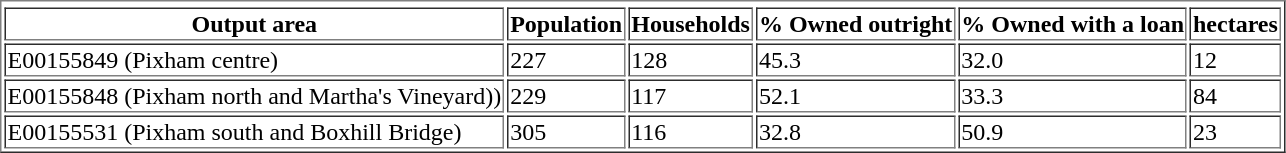<table border=yes>
<tr>
</tr>
<tr>
<th>Output area</th>
<th>Population</th>
<th>Households</th>
<th>% Owned outright</th>
<th>% Owned with a loan</th>
<th>hectares</th>
</tr>
<tr>
<td>E00155849 (Pixham centre)</td>
<td>227</td>
<td>128</td>
<td>45.3</td>
<td>32.0</td>
<td>12</td>
</tr>
<tr>
<td>E00155848 (Pixham north and Martha's Vineyard))</td>
<td>229</td>
<td>117</td>
<td>52.1</td>
<td>33.3</td>
<td>84</td>
</tr>
<tr>
<td>E00155531 (Pixham south and Boxhill Bridge)</td>
<td>305</td>
<td>116</td>
<td>32.8</td>
<td>50.9</td>
<td>23</td>
</tr>
</table>
